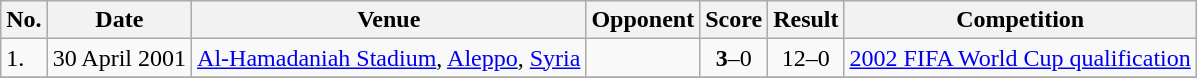<table class="wikitable">
<tr>
<th>No.</th>
<th>Date</th>
<th>Venue</th>
<th>Opponent</th>
<th>Score</th>
<th>Result</th>
<th>Competition</th>
</tr>
<tr>
<td>1.</td>
<td>30 April 2001</td>
<td><a href='#'>Al-Hamadaniah Stadium</a>, <a href='#'>Aleppo</a>, <a href='#'>Syria</a></td>
<td></td>
<td align=center><strong>3</strong>–0</td>
<td align=center>12–0</td>
<td><a href='#'>2002 FIFA World Cup qualification</a></td>
</tr>
<tr>
</tr>
</table>
